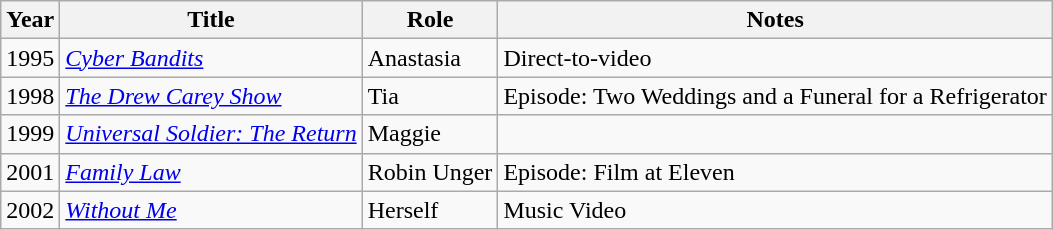<table class="wikitable">
<tr>
<th>Year</th>
<th>Title</th>
<th>Role</th>
<th>Notes</th>
</tr>
<tr>
<td>1995</td>
<td><em><a href='#'>Cyber Bandits</a></em></td>
<td>Anastasia</td>
<td>Direct-to-video</td>
</tr>
<tr>
<td>1998</td>
<td><em><a href='#'>The Drew Carey Show</a></em></td>
<td>Tia</td>
<td>Episode: Two Weddings and a Funeral for a Refrigerator</td>
</tr>
<tr>
<td>1999</td>
<td><em><a href='#'>Universal Soldier: The Return</a></em></td>
<td>Maggie</td>
<td></td>
</tr>
<tr>
<td>2001</td>
<td><em><a href='#'>Family Law</a></em></td>
<td>Robin Unger</td>
<td>Episode: Film at Eleven</td>
</tr>
<tr>
<td>2002</td>
<td><em><a href='#'>Without Me</a></em></td>
<td>Herself</td>
<td>Music Video</td>
</tr>
</table>
